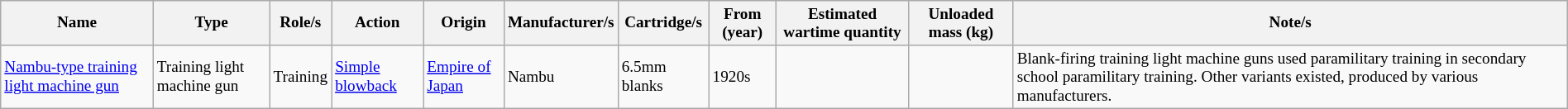<table class="wikitable sortable" style="margin:left; width:100%; font-size:80%; border-collapse:collapse;">
<tr>
<th>Name</th>
<th>Type</th>
<th>Role/s</th>
<th>Action</th>
<th>Origin</th>
<th>Manufacturer/s</th>
<th>Cartridge/s</th>
<th>From (year)</th>
<th>Estimated wartime quantity</th>
<th>Unloaded mass (kg)</th>
<th>Note/s</th>
</tr>
<tr>
<td><a href='#'>Nambu-type training light machine gun</a></td>
<td>Training light machine gun</td>
<td>Training</td>
<td><a href='#'>Simple blowback</a></td>
<td> <a href='#'>Empire of Japan</a></td>
<td>Nambu</td>
<td>6.5mm blanks</td>
<td>1920s</td>
<td></td>
<td></td>
<td>Blank-firing training light machine guns used paramilitary training in secondary school paramilitary training. Other variants existed, produced by various manufacturers.</td>
</tr>
</table>
